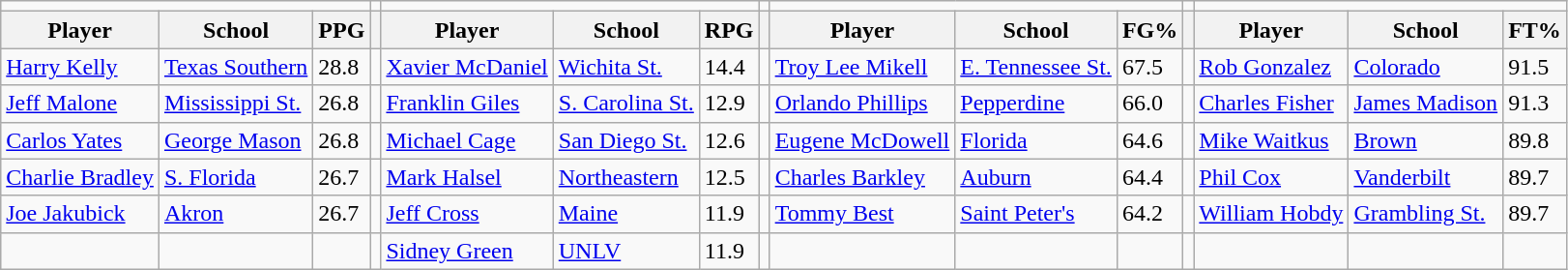<table class="wikitable" style="text-align: left;">
<tr>
<td colspan=3></td>
<td></td>
<td colspan=3></td>
<td></td>
<td colspan=3></td>
<td></td>
<td colspan=3></td>
</tr>
<tr>
<th>Player</th>
<th>School</th>
<th>PPG</th>
<th></th>
<th>Player</th>
<th>School</th>
<th>RPG</th>
<th></th>
<th>Player</th>
<th>School</th>
<th>FG%</th>
<th></th>
<th>Player</th>
<th>School</th>
<th>FT%</th>
</tr>
<tr>
<td align="left"><a href='#'>Harry Kelly</a></td>
<td><a href='#'>Texas Southern</a></td>
<td>28.8</td>
<td></td>
<td><a href='#'>Xavier McDaniel</a></td>
<td><a href='#'>Wichita St.</a></td>
<td>14.4</td>
<td></td>
<td><a href='#'>Troy Lee Mikell</a></td>
<td><a href='#'>E. Tennessee St.</a></td>
<td>67.5</td>
<td></td>
<td><a href='#'>Rob Gonzalez</a></td>
<td><a href='#'>Colorado</a></td>
<td>91.5</td>
</tr>
<tr>
<td align="left"><a href='#'>Jeff Malone</a></td>
<td><a href='#'>Mississippi St.</a></td>
<td>26.8</td>
<td></td>
<td><a href='#'>Franklin Giles</a></td>
<td><a href='#'>S. Carolina St.</a></td>
<td>12.9</td>
<td></td>
<td><a href='#'>Orlando Phillips</a></td>
<td><a href='#'>Pepperdine</a></td>
<td>66.0</td>
<td></td>
<td><a href='#'>Charles Fisher</a></td>
<td><a href='#'>James Madison</a></td>
<td>91.3</td>
</tr>
<tr>
<td align="left"><a href='#'>Carlos Yates</a></td>
<td><a href='#'>George Mason</a></td>
<td>26.8</td>
<td></td>
<td><a href='#'>Michael Cage</a></td>
<td><a href='#'>San Diego St.</a></td>
<td>12.6</td>
<td></td>
<td><a href='#'>Eugene McDowell</a></td>
<td><a href='#'>Florida</a></td>
<td>64.6</td>
<td></td>
<td><a href='#'>Mike Waitkus</a></td>
<td><a href='#'>Brown</a></td>
<td>89.8</td>
</tr>
<tr>
<td align="left"><a href='#'>Charlie Bradley</a></td>
<td><a href='#'>S. Florida</a></td>
<td>26.7</td>
<td></td>
<td><a href='#'>Mark Halsel</a></td>
<td><a href='#'>Northeastern</a></td>
<td>12.5</td>
<td></td>
<td><a href='#'>Charles Barkley</a></td>
<td><a href='#'>Auburn</a></td>
<td>64.4</td>
<td></td>
<td><a href='#'>Phil Cox</a></td>
<td><a href='#'>Vanderbilt</a></td>
<td>89.7</td>
</tr>
<tr>
<td align="left"><a href='#'>Joe Jakubick</a></td>
<td><a href='#'>Akron</a></td>
<td>26.7</td>
<td></td>
<td><a href='#'>Jeff Cross</a></td>
<td><a href='#'>Maine</a></td>
<td>11.9</td>
<td></td>
<td><a href='#'>Tommy Best</a></td>
<td><a href='#'>Saint Peter's</a></td>
<td>64.2</td>
<td></td>
<td><a href='#'>William Hobdy</a></td>
<td><a href='#'>Grambling St.</a></td>
<td>89.7</td>
</tr>
<tr>
<td align="left"></td>
<td></td>
<td></td>
<td></td>
<td><a href='#'>Sidney Green</a></td>
<td><a href='#'>UNLV</a></td>
<td>11.9</td>
<td></td>
<td></td>
<td></td>
<td></td>
<td></td>
<td></td>
<td></td>
<td></td>
</tr>
</table>
